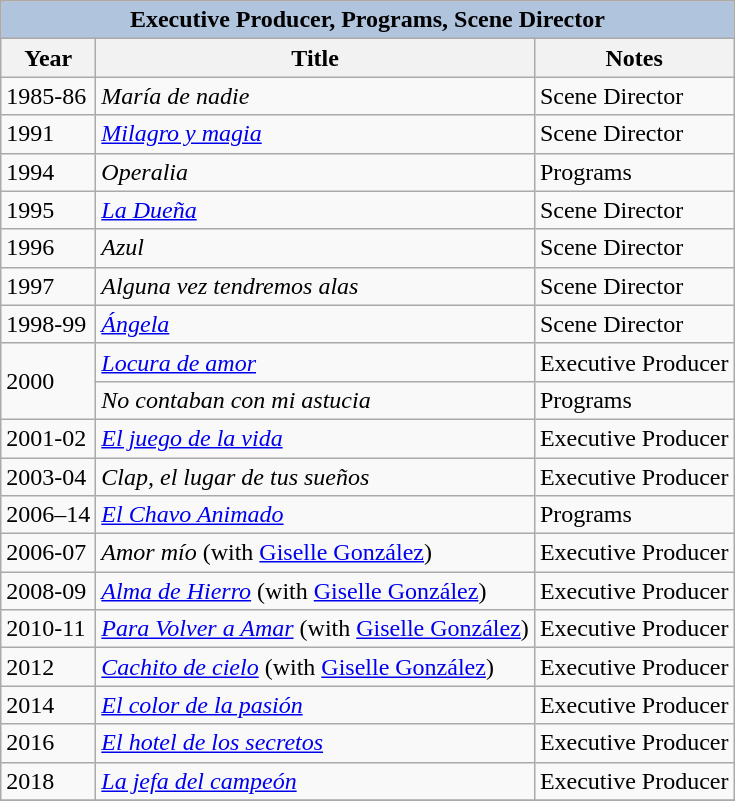<table class="wikitable">
<tr>
<th colspan="5" style="background:LightSteelBlue;">Executive Producer, Programs, Scene Director</th>
</tr>
<tr>
<th>Year</th>
<th>Title</th>
<th>Notes</th>
</tr>
<tr>
<td>1985-86</td>
<td><em>María de nadie</em></td>
<td>Scene Director</td>
</tr>
<tr>
<td>1991</td>
<td><em><a href='#'>Milagro y magia</a></em></td>
<td>Scene Director</td>
</tr>
<tr>
<td>1994</td>
<td><em>Operalia</em></td>
<td>Programs</td>
</tr>
<tr>
<td>1995</td>
<td><em><a href='#'>La Dueña</a></em></td>
<td>Scene Director</td>
</tr>
<tr>
<td>1996</td>
<td><em>Azul </em></td>
<td>Scene Director</td>
</tr>
<tr>
<td>1997</td>
<td><em>Alguna vez tendremos alas</em></td>
<td>Scene Director</td>
</tr>
<tr>
<td>1998-99</td>
<td><em><a href='#'>Ángela</a></em></td>
<td>Scene Director</td>
</tr>
<tr>
<td rowspan=2>2000</td>
<td><em><a href='#'>Locura de amor</a></em></td>
<td>Executive Producer</td>
</tr>
<tr>
<td><em>No contaban con mi astucia</em></td>
<td>Programs</td>
</tr>
<tr>
<td>2001-02</td>
<td><em><a href='#'>El juego de la vida</a></em></td>
<td>Executive Producer</td>
</tr>
<tr>
<td>2003-04</td>
<td><em>Clap, el lugar de tus sueños </em></td>
<td>Executive Producer</td>
</tr>
<tr>
<td>2006–14</td>
<td><em><a href='#'>El Chavo Animado</a></em></td>
<td>Programs</td>
</tr>
<tr>
<td>2006-07</td>
<td><em>Amor mío</em> (with <a href='#'>Giselle González</a>)</td>
<td>Executive Producer</td>
</tr>
<tr>
<td>2008-09</td>
<td><em><a href='#'>Alma de Hierro</a></em> (with <a href='#'>Giselle González</a>)</td>
<td>Executive Producer</td>
</tr>
<tr>
<td>2010-11</td>
<td><em><a href='#'>Para Volver a Amar</a></em>  (with <a href='#'>Giselle González</a>)</td>
<td>Executive Producer</td>
</tr>
<tr>
<td>2012</td>
<td><em><a href='#'>Cachito de cielo</a></em> (with <a href='#'>Giselle González</a>)</td>
<td>Executive Producer</td>
</tr>
<tr>
<td>2014</td>
<td><em><a href='#'>El color de la pasión</a></em></td>
<td>Executive Producer</td>
</tr>
<tr>
<td>2016</td>
<td><em><a href='#'>El hotel de los secretos</a></em></td>
<td>Executive Producer</td>
</tr>
<tr>
<td>2018</td>
<td><em><a href='#'>La jefa del campeón</a></em></td>
<td>Executive Producer</td>
</tr>
<tr>
</tr>
</table>
